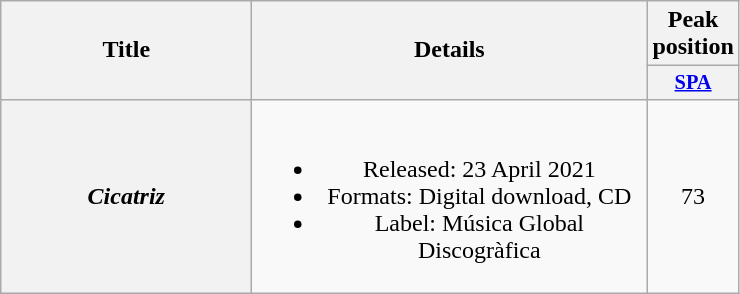<table class="wikitable plainrowheaders" style="text-align:center;">
<tr>
<th scope="col" rowspan="2" style="width:10em;">Title</th>
<th scope="col" rowspan="2" style="width:16em;">Details</th>
<th scope="col" colspan="1">Peak position</th>
</tr>
<tr>
<th scope="col" style="width:3em;font-size:85%;"><a href='#'>SPA</a><br></th>
</tr>
<tr>
<th scope="row"><em>Cicatriz</em></th>
<td><br><ul><li>Released: 23 April 2021</li><li>Formats: Digital download, CD</li><li>Label: Música Global Discogràfica</li></ul></td>
<td>73</td>
</tr>
</table>
